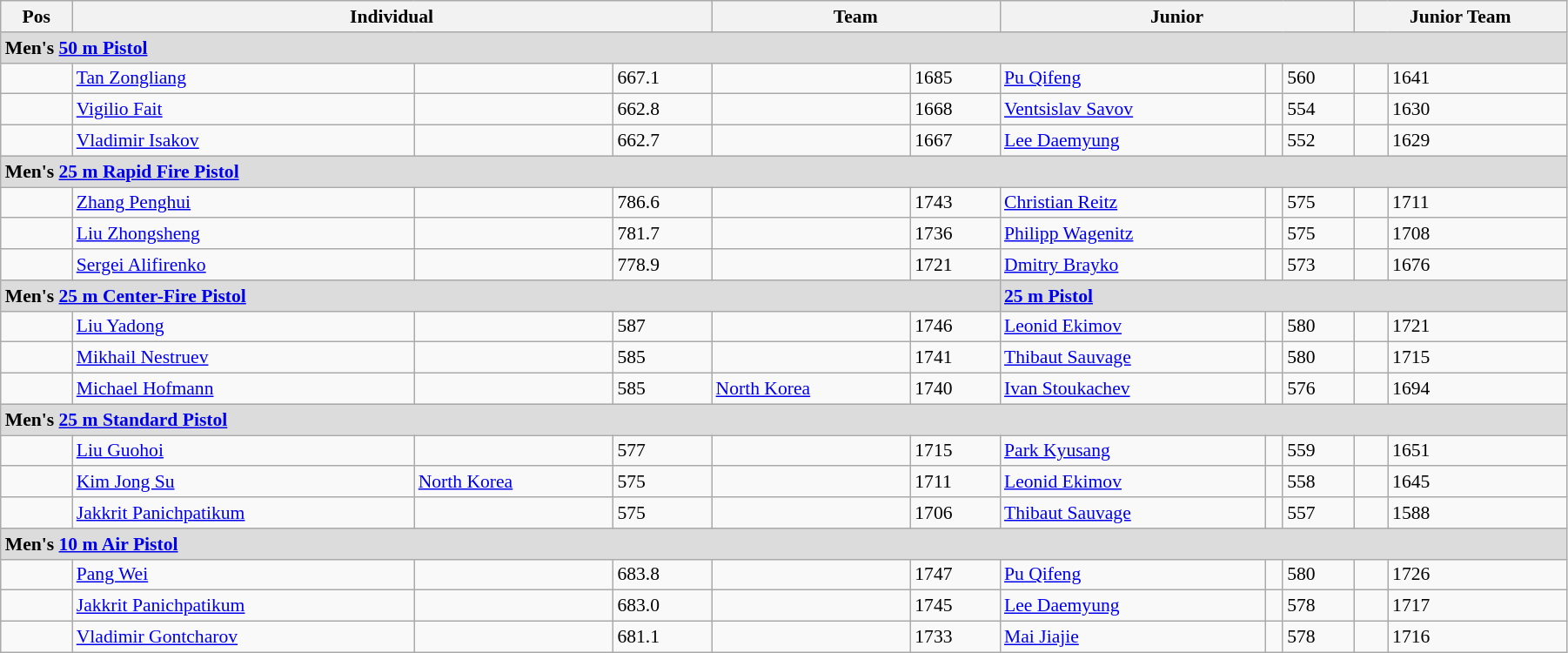<table class=wikitable style="width:95%; font-size: 90%;">
<tr>
<th>Pos</th>
<th colspan=3>Individual</th>
<th colspan=2>Team</th>
<th colspan=3>Junior</th>
<th colspan=3>Junior Team</th>
</tr>
<tr>
<td colspan=11 style="background:#dcdcdc"><strong>Men's <a href='#'>50 m Pistol</a></strong></td>
</tr>
<tr>
<td></td>
<td><a href='#'>Tan Zongliang</a></td>
<td></td>
<td>667.1</td>
<td></td>
<td>1685</td>
<td><a href='#'>Pu Qifeng</a></td>
<td></td>
<td>560</td>
<td></td>
<td>1641</td>
</tr>
<tr>
<td></td>
<td><a href='#'>Vigilio Fait</a></td>
<td></td>
<td>662.8</td>
<td></td>
<td>1668</td>
<td><a href='#'>Ventsislav Savov</a></td>
<td></td>
<td>554</td>
<td></td>
<td>1630</td>
</tr>
<tr>
<td></td>
<td><a href='#'>Vladimir Isakov</a></td>
<td></td>
<td>662.7</td>
<td></td>
<td>1667</td>
<td><a href='#'>Lee Daemyung</a></td>
<td></td>
<td>552</td>
<td></td>
<td>1629</td>
</tr>
<tr>
<td colspan=11 style="background:#dcdcdc"><strong>Men's <a href='#'>25 m Rapid Fire Pistol</a></strong></td>
</tr>
<tr>
<td></td>
<td><a href='#'>Zhang Penghui</a></td>
<td></td>
<td>786.6</td>
<td></td>
<td>1743</td>
<td><a href='#'>Christian Reitz</a></td>
<td></td>
<td>575</td>
<td></td>
<td>1711</td>
</tr>
<tr>
<td></td>
<td><a href='#'>Liu Zhongsheng</a></td>
<td></td>
<td>781.7</td>
<td></td>
<td>1736</td>
<td><a href='#'>Philipp Wagenitz</a></td>
<td></td>
<td>575</td>
<td></td>
<td>1708</td>
</tr>
<tr>
<td></td>
<td><a href='#'>Sergei Alifirenko</a></td>
<td></td>
<td>778.9</td>
<td></td>
<td>1721</td>
<td><a href='#'>Dmitry Brayko</a></td>
<td></td>
<td>573</td>
<td></td>
<td>1676</td>
</tr>
<tr>
<td colspan=6 style="background:#dcdcdc"><strong>Men's <a href='#'>25 m Center-Fire Pistol</a></strong></td>
<td colspan=6 style="background:#dcdcdc"><strong><a href='#'>25 m Pistol</a></strong></td>
</tr>
<tr>
<td></td>
<td><a href='#'>Liu Yadong</a></td>
<td></td>
<td>587</td>
<td></td>
<td>1746</td>
<td><a href='#'>Leonid Ekimov</a></td>
<td></td>
<td>580</td>
<td></td>
<td>1721</td>
</tr>
<tr>
<td></td>
<td><a href='#'>Mikhail Nestruev</a></td>
<td></td>
<td>585</td>
<td></td>
<td>1741</td>
<td><a href='#'>Thibaut Sauvage</a></td>
<td></td>
<td>580</td>
<td></td>
<td>1715</td>
</tr>
<tr>
<td></td>
<td><a href='#'>Michael Hofmann</a></td>
<td></td>
<td>585</td>
<td> <a href='#'>North Korea</a></td>
<td>1740</td>
<td><a href='#'>Ivan Stoukachev</a></td>
<td></td>
<td>576</td>
<td></td>
<td>1694</td>
</tr>
<tr>
<td colspan=11 style="background:#dcdcdc"><strong>Men's <a href='#'>25 m Standard Pistol</a></strong></td>
</tr>
<tr>
<td></td>
<td><a href='#'>Liu Guohoi</a></td>
<td></td>
<td>577</td>
<td></td>
<td>1715</td>
<td><a href='#'>Park Kyusang</a></td>
<td></td>
<td>559</td>
<td></td>
<td>1651</td>
</tr>
<tr>
<td></td>
<td><a href='#'>Kim Jong Su</a></td>
<td> <a href='#'>North Korea</a></td>
<td>575</td>
<td></td>
<td>1711</td>
<td><a href='#'>Leonid Ekimov</a></td>
<td></td>
<td>558</td>
<td></td>
<td>1645</td>
</tr>
<tr>
<td></td>
<td><a href='#'>Jakkrit Panichpatikum</a></td>
<td></td>
<td>575</td>
<td></td>
<td>1706</td>
<td><a href='#'>Thibaut Sauvage</a></td>
<td></td>
<td>557</td>
<td></td>
<td>1588</td>
</tr>
<tr>
<td colspan=11 style="background:#dcdcdc"><strong>Men's <a href='#'>10 m Air Pistol</a></strong></td>
</tr>
<tr>
<td></td>
<td><a href='#'>Pang Wei</a></td>
<td></td>
<td>683.8</td>
<td></td>
<td>1747</td>
<td><a href='#'>Pu Qifeng</a></td>
<td></td>
<td>580</td>
<td></td>
<td>1726</td>
</tr>
<tr>
<td></td>
<td><a href='#'>Jakkrit Panichpatikum</a></td>
<td></td>
<td>683.0</td>
<td></td>
<td>1745</td>
<td><a href='#'>Lee Daemyung</a></td>
<td></td>
<td>578</td>
<td></td>
<td>1717</td>
</tr>
<tr>
<td></td>
<td><a href='#'>Vladimir Gontcharov</a></td>
<td></td>
<td>681.1</td>
<td></td>
<td>1733</td>
<td><a href='#'>Mai Jiajie</a></td>
<td></td>
<td>578</td>
<td></td>
<td>1716</td>
</tr>
</table>
